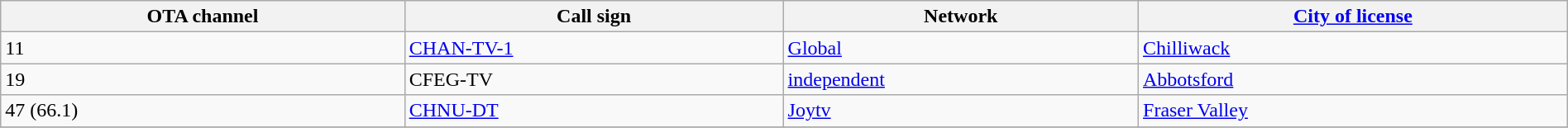<table class="wikitable sortable" width="100%">
<tr>
<th>OTA channel</th>
<th>Call sign</th>
<th>Network</th>
<th><a href='#'>City of license</a></th>
</tr>
<tr>
<td>11</td>
<td><a href='#'>CHAN-TV-1</a></td>
<td><a href='#'>Global</a></td>
<td><a href='#'>Chilliwack</a></td>
</tr>
<tr>
<td>19</td>
<td>CFEG-TV</td>
<td><a href='#'>independent</a></td>
<td><a href='#'>Abbotsford</a></td>
</tr>
<tr>
<td>47 (66.1)</td>
<td><a href='#'>CHNU-DT</a></td>
<td><a href='#'>Joytv</a></td>
<td><a href='#'>Fraser Valley</a></td>
</tr>
<tr>
</tr>
</table>
